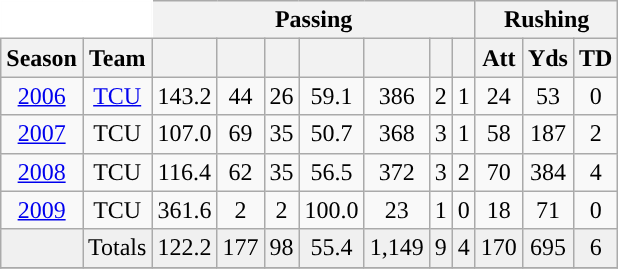<table class="wikitable" style="text-align:center">
<tr>
<th colspan="2" style="background:#fff; border-color:#fff #fff #aaa #fff"> </th>
<th colspan="7">Passing</th>
<th colspan="3">Rushing</th>
</tr>
<tr>
<th>Season</th>
<th>Team</th>
<th></th>
<th></th>
<th></th>
<th></th>
<th></th>
<th></th>
<th></th>
<th align="center">Att</th>
<th>Yds</th>
<th>TD</th>
</tr>
<tr>
<td><a href='#'>2006</a></td>
<td><a href='#'>TCU</a></td>
<td>143.2</td>
<td>44</td>
<td>26</td>
<td>59.1</td>
<td>386</td>
<td>2</td>
<td>1</td>
<td>24</td>
<td>53</td>
<td>0</td>
</tr>
<tr>
<td><a href='#'>2007</a></td>
<td>TCU</td>
<td>107.0</td>
<td>69</td>
<td>35</td>
<td>50.7</td>
<td>368</td>
<td>3</td>
<td>1</td>
<td>58</td>
<td>187</td>
<td>2</td>
</tr>
<tr>
<td><a href='#'>2008</a></td>
<td>TCU</td>
<td>116.4</td>
<td>62</td>
<td>35</td>
<td>56.5</td>
<td>372</td>
<td>3</td>
<td>2</td>
<td>70</td>
<td>384</td>
<td>4</td>
</tr>
<tr>
<td><a href='#'>2009</a></td>
<td>TCU</td>
<td>361.6</td>
<td>2</td>
<td>2</td>
<td>100.0</td>
<td>23</td>
<td>1</td>
<td>0</td>
<td>18</td>
<td>71</td>
<td>0</td>
</tr>
<tr style="background:#f0f0f0;">
<td></td>
<td>Totals</td>
<td>122.2</td>
<td>177</td>
<td>98</td>
<td>55.4</td>
<td>1,149</td>
<td>9</td>
<td>4</td>
<td>170</td>
<td>695</td>
<td>6</td>
</tr>
<tr>
</tr>
</table>
